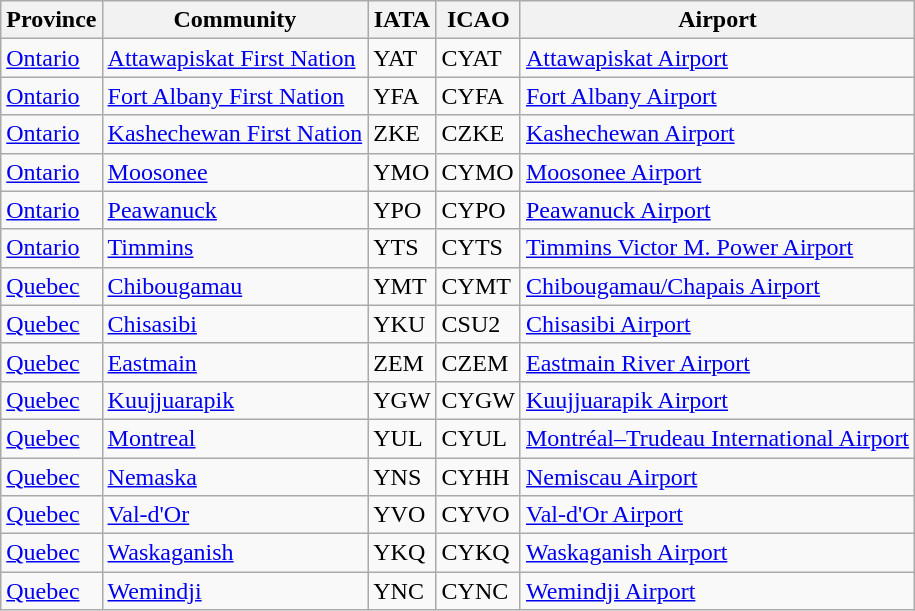<table class="wikitable">
<tr>
<th>Province</th>
<th>Community</th>
<th>IATA</th>
<th>ICAO</th>
<th>Airport</th>
</tr>
<tr>
<td><a href='#'>Ontario</a></td>
<td><a href='#'>Attawapiskat First Nation</a></td>
<td>YAT</td>
<td>CYAT</td>
<td><a href='#'>Attawapiskat Airport</a></td>
</tr>
<tr>
<td><a href='#'>Ontario</a></td>
<td><a href='#'>Fort Albany First Nation</a></td>
<td>YFA</td>
<td>CYFA</td>
<td><a href='#'>Fort Albany Airport</a></td>
</tr>
<tr>
<td><a href='#'>Ontario</a></td>
<td><a href='#'>Kashechewan First Nation</a></td>
<td>ZKE</td>
<td>CZKE</td>
<td><a href='#'>Kashechewan Airport</a></td>
</tr>
<tr>
<td><a href='#'>Ontario</a></td>
<td><a href='#'>Moosonee</a></td>
<td>YMO</td>
<td>CYMO</td>
<td><a href='#'>Moosonee Airport</a></td>
</tr>
<tr>
<td><a href='#'>Ontario</a></td>
<td><a href='#'>Peawanuck</a></td>
<td>YPO</td>
<td>CYPO</td>
<td><a href='#'>Peawanuck Airport</a></td>
</tr>
<tr>
<td><a href='#'>Ontario</a></td>
<td><a href='#'>Timmins</a></td>
<td>YTS</td>
<td>CYTS</td>
<td><a href='#'>Timmins Victor M. Power Airport</a></td>
</tr>
<tr>
<td><a href='#'>Quebec</a></td>
<td><a href='#'>Chibougamau</a></td>
<td>YMT</td>
<td>CYMT</td>
<td><a href='#'>Chibougamau/Chapais Airport</a></td>
</tr>
<tr>
<td><a href='#'>Quebec</a></td>
<td><a href='#'>Chisasibi</a></td>
<td>YKU</td>
<td>CSU2</td>
<td><a href='#'>Chisasibi Airport</a></td>
</tr>
<tr>
<td><a href='#'>Quebec</a></td>
<td><a href='#'>Eastmain</a></td>
<td>ZEM</td>
<td>CZEM</td>
<td><a href='#'>Eastmain River Airport</a></td>
</tr>
<tr>
<td><a href='#'>Quebec</a></td>
<td><a href='#'>Kuujjuarapik</a></td>
<td>YGW</td>
<td>CYGW</td>
<td><a href='#'>Kuujjuarapik Airport</a></td>
</tr>
<tr>
<td><a href='#'>Quebec</a></td>
<td><a href='#'>Montreal</a></td>
<td>YUL</td>
<td>CYUL</td>
<td><a href='#'>Montréal–Trudeau International Airport</a></td>
</tr>
<tr>
<td><a href='#'>Quebec</a></td>
<td><a href='#'>Nemaska</a></td>
<td>YNS</td>
<td>CYHH</td>
<td><a href='#'>Nemiscau Airport</a></td>
</tr>
<tr>
<td><a href='#'>Quebec</a></td>
<td><a href='#'>Val-d'Or</a></td>
<td>YVO</td>
<td>CYVO</td>
<td><a href='#'>Val-d'Or Airport</a></td>
</tr>
<tr>
<td><a href='#'>Quebec</a></td>
<td><a href='#'>Waskaganish</a></td>
<td>YKQ</td>
<td>CYKQ</td>
<td><a href='#'>Waskaganish Airport</a></td>
</tr>
<tr>
<td><a href='#'>Quebec</a></td>
<td><a href='#'>Wemindji</a></td>
<td>YNC</td>
<td>CYNC</td>
<td><a href='#'>Wemindji Airport</a></td>
</tr>
</table>
